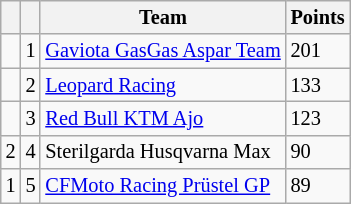<table class="wikitable" style="font-size: 85%;">
<tr>
<th></th>
<th></th>
<th>Team</th>
<th>Points</th>
</tr>
<tr>
<td></td>
<td align=center>1</td>
<td> <a href='#'>Gaviota GasGas Aspar Team</a></td>
<td align=left>201</td>
</tr>
<tr>
<td></td>
<td align=center>2</td>
<td> <a href='#'>Leopard Racing</a></td>
<td align=left>133</td>
</tr>
<tr>
<td></td>
<td align=center>3</td>
<td> <a href='#'>Red Bull KTM Ajo</a></td>
<td align=left>123</td>
</tr>
<tr>
<td> 2</td>
<td align=center>4</td>
<td> Sterilgarda Husqvarna Max</td>
<td align=left>90</td>
</tr>
<tr>
<td> 1</td>
<td align=center>5</td>
<td> <a href='#'>CFMoto Racing Prüstel GP</a></td>
<td align=left>89</td>
</tr>
</table>
